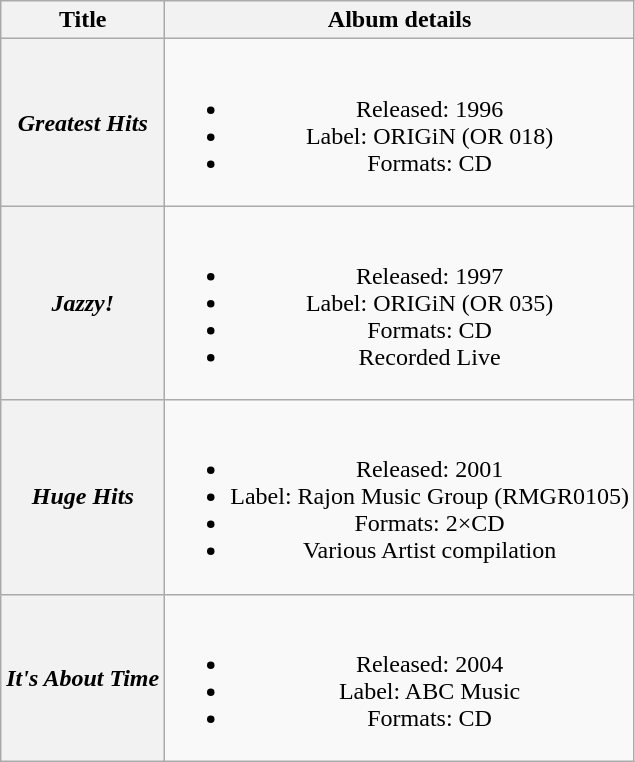<table class="wikitable plainrowheaders" style="text-align:center;">
<tr>
<th>Title</th>
<th>Album details</th>
</tr>
<tr>
<th scope="row"><em>Greatest Hits</em></th>
<td><br><ul><li>Released: 1996</li><li>Label: ORIGiN  (OR 018)</li><li>Formats: CD</li></ul></td>
</tr>
<tr>
<th scope="row"><em>Jazzy!</em></th>
<td><br><ul><li>Released: 1997</li><li>Label: ORIGiN  (OR 035)</li><li>Formats: CD</li><li>Recorded Live</li></ul></td>
</tr>
<tr>
<th scope="row"><em>Huge Hits</em></th>
<td><br><ul><li>Released: 2001</li><li>Label: Rajon Music Group (RMGR0105)</li><li>Formats: 2×CD</li><li>Various Artist compilation</li></ul></td>
</tr>
<tr>
<th scope="row"><em>It's About Time</em></th>
<td><br><ul><li>Released: 2004</li><li>Label: ABC Music</li><li>Formats: CD</li></ul></td>
</tr>
</table>
